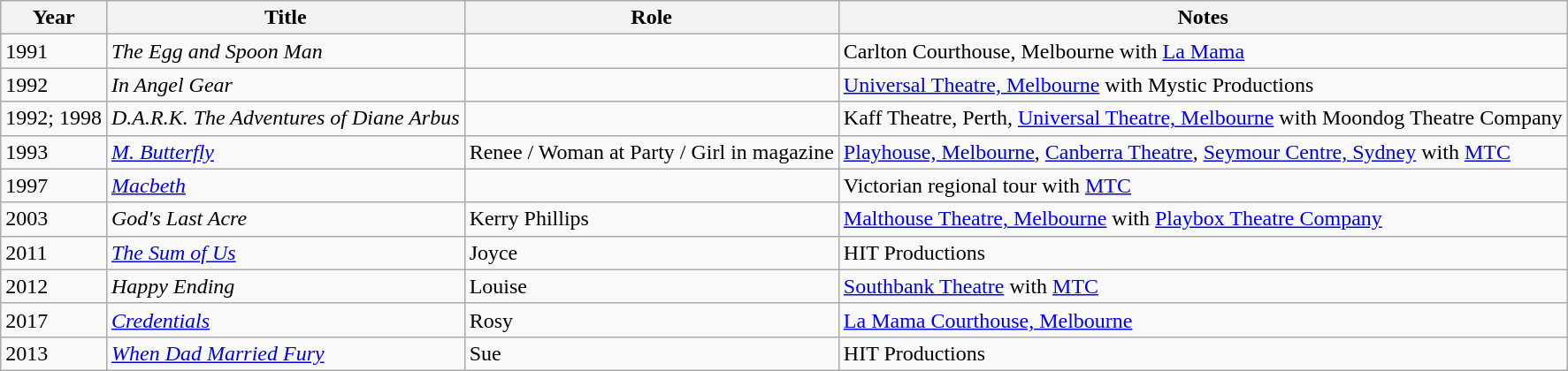<table class="wikitable">
<tr>
<th>Year</th>
<th>Title</th>
<th>Role</th>
<th>Notes</th>
</tr>
<tr>
<td>1991</td>
<td><em>The Egg and Spoon Man</em></td>
<td></td>
<td>Carlton Courthouse, Melbourne with <a href='#'>La Mama</a></td>
</tr>
<tr>
<td>1992</td>
<td><em>In Angel Gear</em></td>
<td></td>
<td><a href='#'>Universal Theatre, Melbourne</a> with Mystic Productions</td>
</tr>
<tr>
<td>1992; 1998</td>
<td><em>D.A.R.K. The Adventures of Diane Arbus</em></td>
<td></td>
<td>Kaff Theatre, Perth, <a href='#'>Universal Theatre, Melbourne</a> with Moondog Theatre Company</td>
</tr>
<tr>
<td>1993</td>
<td><em><a href='#'>M. Butterfly</a></em></td>
<td>Renee / Woman at Party / Girl in magazine</td>
<td><a href='#'>Playhouse, Melbourne</a>, <a href='#'>Canberra Theatre</a>, <a href='#'>Seymour Centre, Sydney</a> with <a href='#'>MTC</a></td>
</tr>
<tr>
<td>1997</td>
<td><em><a href='#'>Macbeth</a></em></td>
<td></td>
<td>Victorian regional tour with <a href='#'>MTC</a></td>
</tr>
<tr>
<td>2003</td>
<td><em>God's Last Acre</em></td>
<td>Kerry Phillips</td>
<td><a href='#'>Malthouse Theatre, Melbourne</a> with <a href='#'>Playbox Theatre Company</a></td>
</tr>
<tr>
<td>2011</td>
<td><em><a href='#'>The Sum of Us</a></em></td>
<td>Joyce</td>
<td>HIT Productions</td>
</tr>
<tr>
<td>2012</td>
<td><em>Happy Ending</em></td>
<td>Louise</td>
<td><a href='#'>Southbank Theatre</a> with <a href='#'>MTC</a></td>
</tr>
<tr>
<td>2017</td>
<td><em><a href='#'>Credentials</a></em></td>
<td>Rosy</td>
<td><a href='#'>La Mama Courthouse, Melbourne</a></td>
</tr>
<tr>
<td>2013</td>
<td><em><a href='#'>When Dad Married Fury</a></em></td>
<td>Sue</td>
<td>HIT Productions</td>
</tr>
</table>
